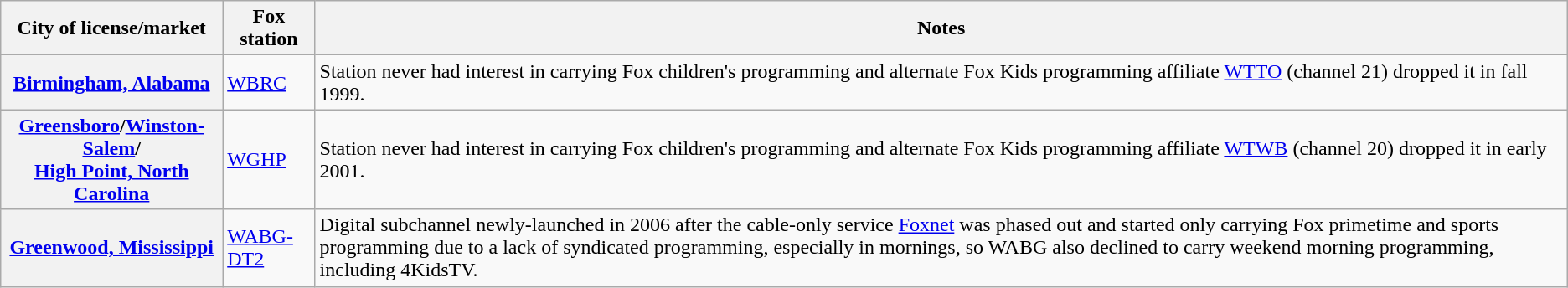<table class="wikitable plainrowheaders">
<tr>
<th scope="col">City of license/market</th>
<th scope="col">Fox station</th>
<th scope="col">Notes</th>
</tr>
<tr>
<th scope="row"><a href='#'>Birmingham, Alabama</a></th>
<td><a href='#'>WBRC</a></td>
<td>Station never had interest in carrying Fox children's programming and alternate Fox Kids programming affiliate <a href='#'>WTTO</a> (channel 21) dropped it in fall 1999.</td>
</tr>
<tr>
<th scope="row"><a href='#'>Greensboro</a>/<a href='#'>Winston-Salem</a>/<br><a href='#'>High Point, North Carolina</a></th>
<td><a href='#'>WGHP</a></td>
<td>Station never had interest in carrying Fox children's programming and alternate Fox Kids programming affiliate <a href='#'>WTWB</a> (channel 20) dropped it in early 2001.</td>
</tr>
<tr>
<th scope="row"><a href='#'>Greenwood, Mississippi</a></th>
<td><a href='#'>WABG-DT2</a></td>
<td>Digital subchannel newly-launched in 2006 after the cable-only service <a href='#'>Foxnet</a> was phased out and started only carrying Fox primetime and sports programming due to a lack of syndicated programming, especially in mornings, so WABG also declined to carry weekend morning programming, including 4KidsTV.</td>
</tr>
</table>
